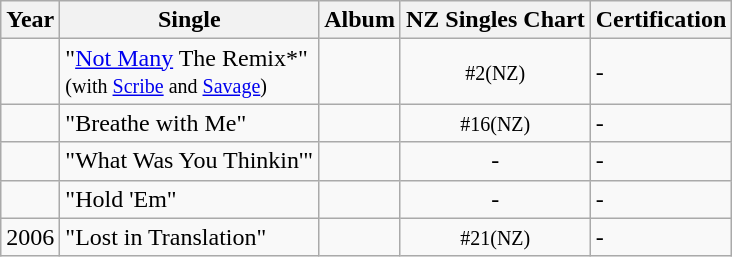<table class="wikitable">
<tr>
<th>Year</th>
<th>Single</th>
<th>Album</th>
<th>NZ Singles Chart</th>
<th>Certification</th>
</tr>
<tr>
<td></td>
<td>"<a href='#'>Not Many</a> The Remix*"<br><small>(with <a href='#'>Scribe</a> and <a href='#'>Savage</a>)</small></td>
<td></td>
<td align="center"><small>#2(NZ)</small></td>
<td>-</td>
</tr>
<tr>
<td></td>
<td>"Breathe with Me"</td>
<td></td>
<td align="center"><small>#16(NZ)</small></td>
<td>-</td>
</tr>
<tr>
<td></td>
<td>"What Was You Thinkin'"</td>
<td></td>
<td align="center">-</td>
<td>-</td>
</tr>
<tr>
<td></td>
<td>"Hold 'Em"</td>
<td></td>
<td align="center">-</td>
<td>-</td>
</tr>
<tr>
<td>2006</td>
<td>"Lost in Translation"</td>
<td></td>
<td align="center"><small>#21(NZ)</small></td>
<td>-</td>
</tr>
</table>
